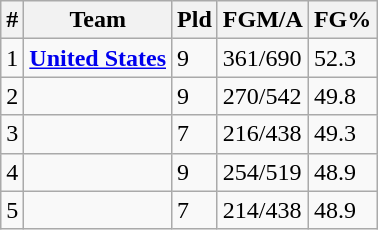<table class=wikitable>
<tr>
<th>#</th>
<th>Team</th>
<th>Pld</th>
<th>FGM/A</th>
<th>FG%</th>
</tr>
<tr>
<td>1</td>
<td><strong> <a href='#'>United States</a></strong></td>
<td>9</td>
<td>361/690</td>
<td>52.3</td>
</tr>
<tr>
<td>2</td>
<td></td>
<td>9</td>
<td>270/542</td>
<td>49.8</td>
</tr>
<tr>
<td>3</td>
<td></td>
<td>7</td>
<td>216/438</td>
<td>49.3</td>
</tr>
<tr>
<td>4</td>
<td></td>
<td>9</td>
<td>254/519</td>
<td>48.9</td>
</tr>
<tr>
<td>5</td>
<td></td>
<td>7</td>
<td>214/438</td>
<td>48.9</td>
</tr>
</table>
